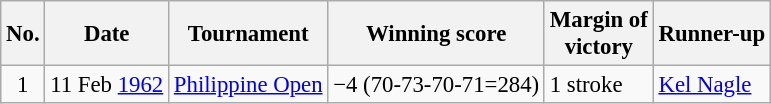<table class="wikitable" style="font-size:95%;">
<tr>
<th>No.</th>
<th>Date</th>
<th>Tournament</th>
<th>Winning score</th>
<th>Margin of<br>victory</th>
<th>Runner-up</th>
</tr>
<tr>
<td align=center>1</td>
<td align=right>11 Feb <a href='#'>1962</a></td>
<td><a href='#'>Philippine Open</a></td>
<td>−4 (70-73-70-71=284)</td>
<td>1 stroke</td>
<td> <a href='#'>Kel Nagle</a></td>
</tr>
</table>
